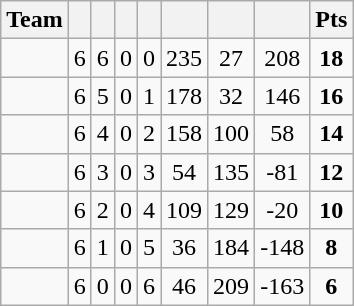<table class="wikitable" style="text-align: center;">
<tr>
<th>Team</th>
<th></th>
<th></th>
<th></th>
<th></th>
<th></th>
<th></th>
<th></th>
<th>Pts</th>
</tr>
<tr>
<td align="left"></td>
<td>6</td>
<td>6</td>
<td>0</td>
<td>0</td>
<td>235</td>
<td>27</td>
<td>208</td>
<td><strong>18</strong></td>
</tr>
<tr>
<td align="left"></td>
<td>6</td>
<td>5</td>
<td>0</td>
<td>1</td>
<td>178</td>
<td>32</td>
<td>146</td>
<td><strong>16</strong></td>
</tr>
<tr>
<td align="left"></td>
<td>6</td>
<td>4</td>
<td>0</td>
<td>2</td>
<td>158</td>
<td>100</td>
<td>58</td>
<td><strong>14</strong></td>
</tr>
<tr>
<td align="left"></td>
<td>6</td>
<td>3</td>
<td>0</td>
<td>3</td>
<td>54</td>
<td>135</td>
<td>-81</td>
<td><strong>12</strong></td>
</tr>
<tr>
<td align="left"></td>
<td>6</td>
<td>2</td>
<td>0</td>
<td>4</td>
<td>109</td>
<td>129</td>
<td>-20</td>
<td><strong>10</strong></td>
</tr>
<tr>
<td align="left"></td>
<td>6</td>
<td>1</td>
<td>0</td>
<td>5</td>
<td>36</td>
<td>184</td>
<td>-148</td>
<td><strong>8</strong></td>
</tr>
<tr>
<td align="left"></td>
<td>6</td>
<td>0</td>
<td>0</td>
<td>6</td>
<td>46</td>
<td>209</td>
<td>-163</td>
<td><strong>6</strong></td>
</tr>
</table>
